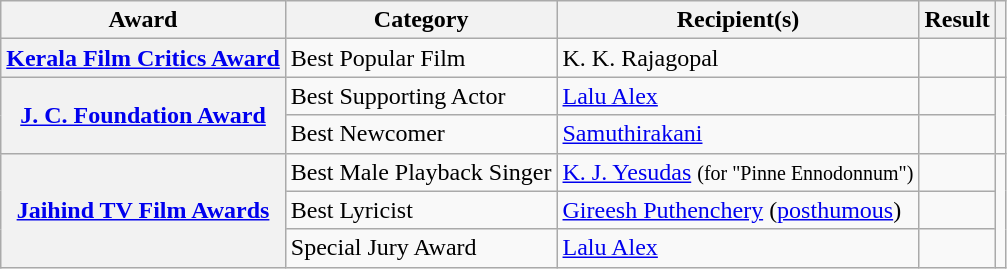<table class="wikitable plainrowheaders sortable">
<tr>
<th scope="col" class="unsortable">Award</th>
<th scope="col" class="unsortable">Category</th>
<th scope="col" class="unsortable">Recipient(s)</th>
<th scope="col" class="unsortable">Result</th>
<th scope="col" class="unsortable"></th>
</tr>
<tr>
<th scope="row"><a href='#'>Kerala Film Critics Award</a></th>
<td>Best Popular Film</td>
<td>K. K. Rajagopal</td>
<td></td>
<td></td>
</tr>
<tr>
<th scope="row" rowspan="2"><a href='#'>J. C. Foundation Award</a></th>
<td>Best Supporting Actor</td>
<td><a href='#'>Lalu Alex</a></td>
<td></td>
<td rowspan="2"></td>
</tr>
<tr>
<td>Best Newcomer</td>
<td><a href='#'>Samuthirakani</a></td>
<td></td>
</tr>
<tr>
<th scope="row" rowspan="3"><a href='#'>Jaihind TV Film Awards</a></th>
<td>Best Male Playback Singer</td>
<td><a href='#'>K. J. Yesudas</a> <small>(for "Pinne Ennodonnum")</small></td>
<td></td>
<td rowspan="3"></td>
</tr>
<tr>
<td>Best Lyricist</td>
<td><a href='#'>Gireesh Puthenchery</a> (<a href='#'>posthumous</a>)</td>
<td></td>
</tr>
<tr>
<td>Special Jury Award</td>
<td><a href='#'>Lalu Alex</a></td>
<td></td>
</tr>
</table>
